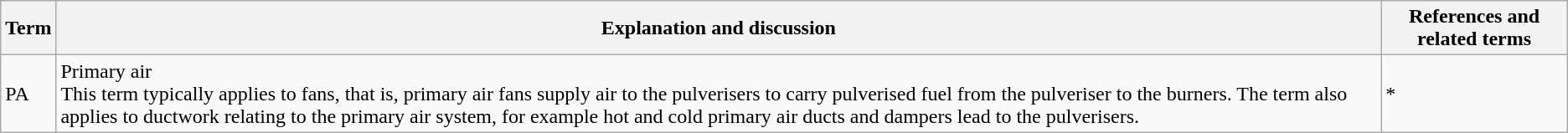<table class="wikitable">
<tr>
<th>Term</th>
<th>Explanation and discussion</th>
<th>References and related terms</th>
</tr>
<tr>
<td>PA</td>
<td>Primary air<br>This term typically applies to fans, that is, primary air fans supply air to the pulverisers to carry pulverised fuel from the pulveriser to the burners.
The term also applies to ductwork relating to the primary air system, for example hot and cold primary air ducts and dampers lead to the pulverisers.</td>
<td>*</td>
</tr>
</table>
